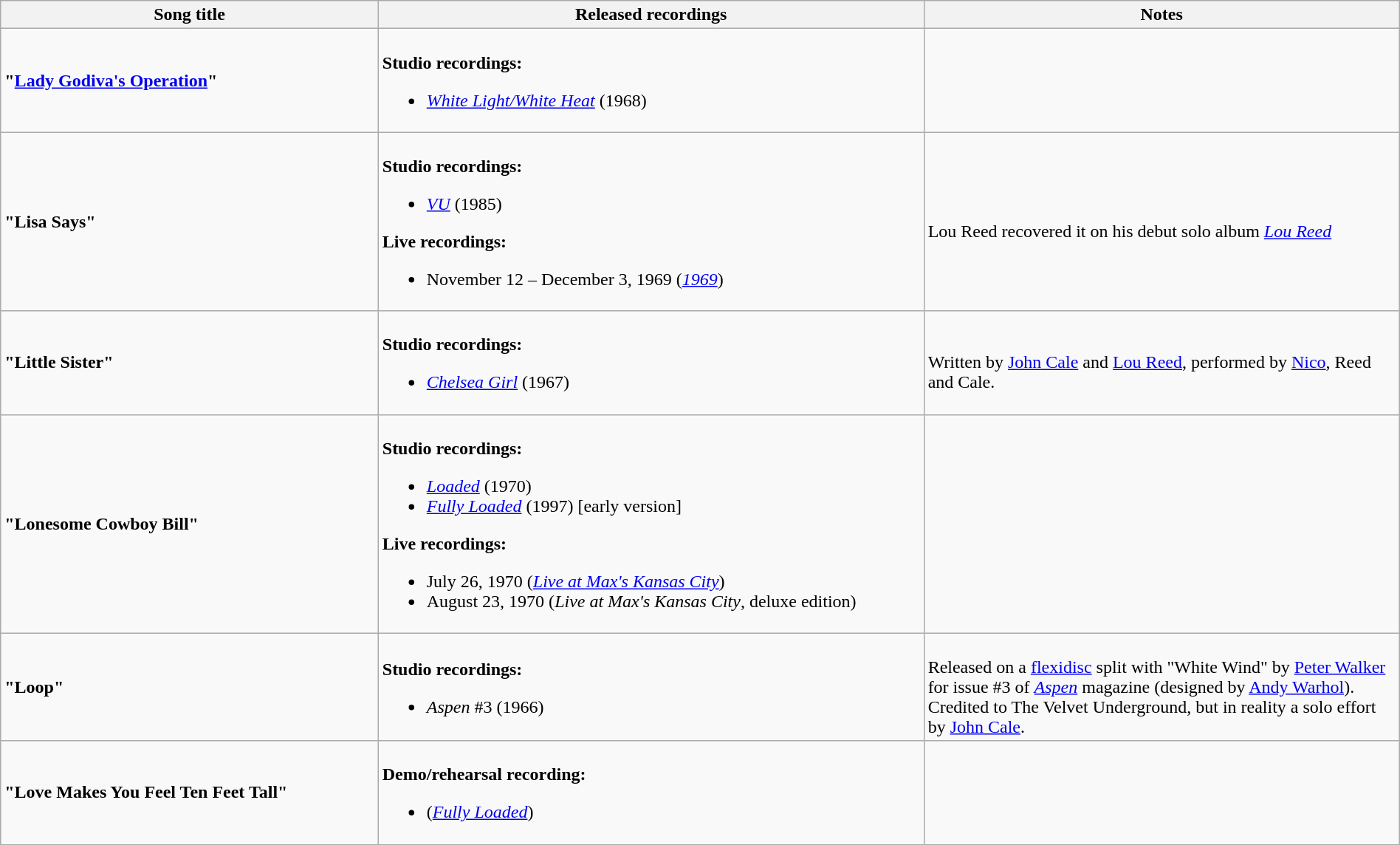<table class="wikitable" style="width:100%;">
<tr>
<th style="width:27%;">Song title</th>
<th style="width:39%;">Released recordings</th>
<th style="width:34%;">Notes</th>
</tr>
<tr>
<td><strong>"<a href='#'>Lady Godiva's Operation</a>"</strong></td>
<td><br><strong>Studio recordings:</strong><ul><li><em><a href='#'>White Light/White Heat</a></em> (1968)</li></ul></td>
<td></td>
</tr>
<tr>
<td><strong>"Lisa Says"</strong></td>
<td><br><strong>Studio recordings:</strong><ul><li><em><a href='#'>VU</a></em> (1985)</li></ul><strong>Live recordings:</strong><ul><li>November 12 – December 3, 1969 (<em><a href='#'>1969</a></em>)</li></ul></td>
<td><br>Lou Reed recovered it on his debut solo album <em><a href='#'>Lou Reed</a></em></td>
</tr>
<tr>
<td><strong>"Little Sister"</strong></td>
<td><br><strong>Studio recordings:</strong><ul><li><em><a href='#'>Chelsea Girl</a></em> (1967)</li></ul></td>
<td><br>Written by <a href='#'>John Cale</a> and <a href='#'>Lou Reed</a>, performed by <a href='#'>Nico</a>, Reed and Cale.</td>
</tr>
<tr>
<td><strong>"Lonesome Cowboy Bill"</strong></td>
<td><br><strong>Studio recordings:</strong><ul><li><em><a href='#'>Loaded</a></em> (1970)</li><li><em><a href='#'>Fully Loaded</a></em> (1997) [early version]</li></ul><strong>Live recordings:</strong><ul><li>July 26, 1970 (<em><a href='#'>Live at Max's Kansas City</a></em>)</li><li>August 23, 1970 (<em>Live at Max's Kansas City</em>, deluxe edition)</li></ul></td>
<td></td>
</tr>
<tr>
<td><strong>"Loop"</strong></td>
<td><br><strong>Studio recordings:</strong><ul><li><em>Aspen</em> #3 (1966)</li></ul></td>
<td><br>Released on a <a href='#'>flexidisc</a> split with "White Wind" by <a href='#'>Peter Walker</a> for issue #3 of <em><a href='#'>Aspen</a></em> magazine (designed by <a href='#'>Andy Warhol</a>). Credited to The Velvet Underground, but in reality a solo effort by <a href='#'>John Cale</a>.</td>
</tr>
<tr>
<td><strong>"Love Makes You Feel Ten Feet Tall"</strong></td>
<td><br><strong>Demo/rehearsal recording:</strong><ul><li>(<em><a href='#'>Fully Loaded</a></em>)</li></ul></td>
<td></td>
</tr>
</table>
